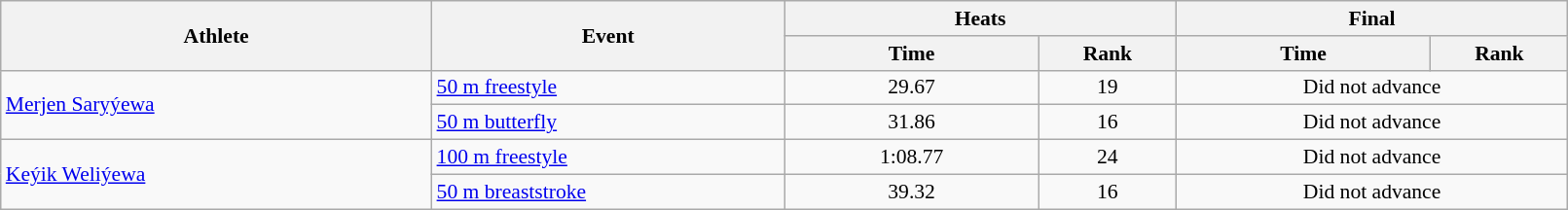<table class="wikitable" width="85%" style="text-align:center; font-size:90%">
<tr>
<th rowspan="2" width="22%">Athlete</th>
<th rowspan="2" width="18%">Event</th>
<th colspan="2" width="20%">Heats</th>
<th colspan="2" width="20%">Final</th>
</tr>
<tr>
<th width="13%">Time</th>
<th>Rank</th>
<th width="13%">Time</th>
<th>Rank</th>
</tr>
<tr>
<td rowspan="2" align="left"><a href='#'>Merjen Saryýewa</a></td>
<td align="left"><a href='#'>50 m freestyle</a></td>
<td>29.67</td>
<td>19</td>
<td colspan=2>Did not advance</td>
</tr>
<tr>
<td align="left"><a href='#'>50 m butterfly</a></td>
<td>31.86</td>
<td>16</td>
<td colspan=2>Did not advance</td>
</tr>
<tr>
<td rowspan="2" align="left"><a href='#'>Keýik Weliýewa</a></td>
<td align="left"><a href='#'>100 m freestyle</a></td>
<td>1:08.77</td>
<td>24</td>
<td colspan=2>Did not advance</td>
</tr>
<tr>
<td align="left"><a href='#'>50 m breaststroke</a></td>
<td>39.32</td>
<td>16</td>
<td colspan=2>Did not advance</td>
</tr>
</table>
